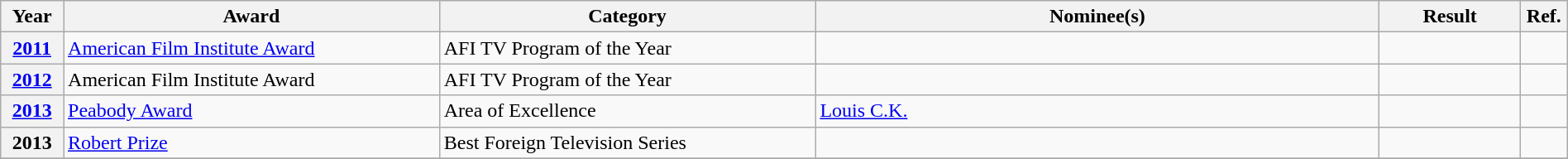<table class="wikitable plainrowheaders" width=100%>
<tr>
<th scope="col" width="4%">Year</th>
<th scope="col" width="24%">Award</th>
<th scope="col" width="24%">Category</th>
<th scope="col" width="36%">Nominee(s)</th>
<th scope="col" width="9%">Result</th>
<th scope="col" width="3%">Ref.</th>
</tr>
<tr>
<th scope="row"><a href='#'>2011</a></th>
<td><a href='#'>American Film Institute Award</a></td>
<td>AFI TV Program of the Year</td>
<td></td>
<td></td>
<td></td>
</tr>
<tr>
<th scope="row"><a href='#'>2012</a></th>
<td>American Film Institute Award</td>
<td>AFI TV Program of the Year</td>
<td></td>
<td></td>
<td></td>
</tr>
<tr>
<th scope=row><a href='#'>2013</a></th>
<td><a href='#'>Peabody Award</a></td>
<td>Area of Excellence</td>
<td><a href='#'>Louis C.K.</a></td>
<td></td>
<td></td>
</tr>
<tr>
<th scope="row">2013</th>
<td><a href='#'>Robert Prize</a></td>
<td>Best Foreign Television Series</td>
<td></td>
<td></td>
<td></td>
</tr>
<tr>
</tr>
</table>
